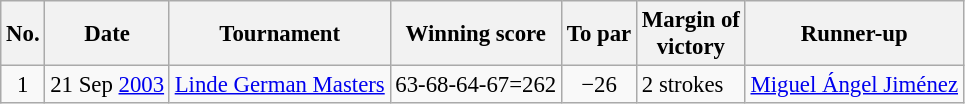<table class="wikitable" style="font-size:95%;">
<tr>
<th>No.</th>
<th>Date</th>
<th>Tournament</th>
<th>Winning score</th>
<th>To par</th>
<th>Margin of<br>victory</th>
<th>Runner-up</th>
</tr>
<tr>
<td align=center>1</td>
<td align=right>21 Sep <a href='#'>2003</a></td>
<td><a href='#'>Linde German Masters</a></td>
<td align=right>63-68-64-67=262</td>
<td align=center>−26</td>
<td>2 strokes</td>
<td> <a href='#'>Miguel Ángel Jiménez</a></td>
</tr>
</table>
